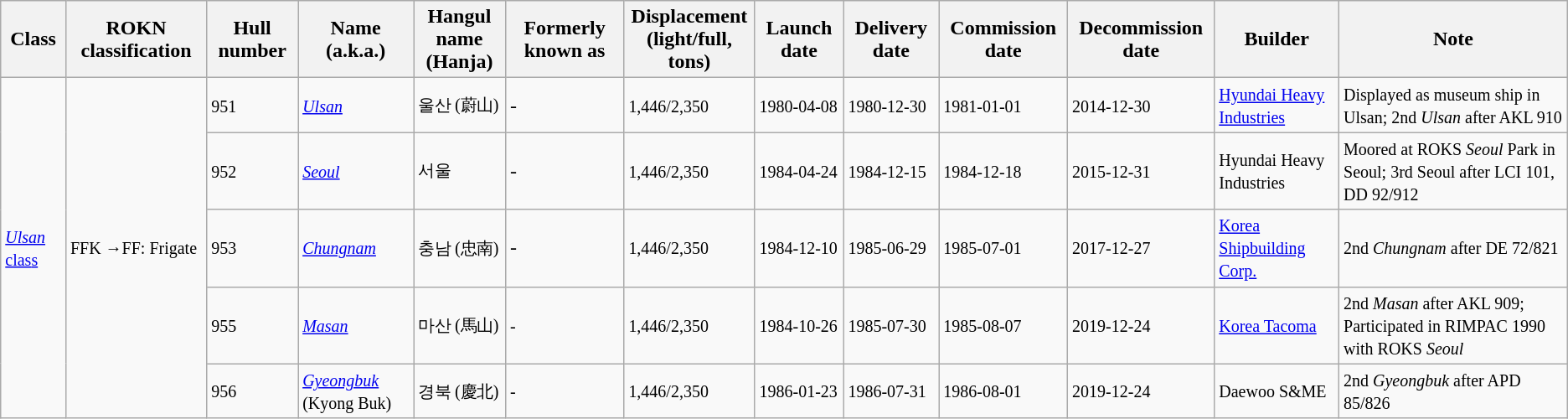<table class="wikitable">
<tr>
<th>Class</th>
<th>ROKN classification</th>
<th>Hull number</th>
<th>Name (a.k.a.)</th>
<th>Hangul name<br>(Hanja)</th>
<th>Formerly known as</th>
<th>Displacement<br>(light/full, tons)</th>
<th>Launch date</th>
<th>Delivery date</th>
<th>Commission date</th>
<th>Decommission date</th>
<th>Builder</th>
<th>Note</th>
</tr>
<tr>
<td rowspan="5"><small><a href='#'><em>Ulsan</em> clas</a></small><small></small><small><a href='#'>s</a></small><small></small><small></small><small></small></td>
<td rowspan="5"><small>FFK →FF: Frigate</small></td>
<td><small>951</small></td>
<td><em><small><a href='#'>Ulsan</a></small></em></td>
<td><small>울산 (蔚山)</small></td>
<td>-</td>
<td><small>1,446/2,350</small></td>
<td><small>1980-04-08</small></td>
<td><small>1980-12-30</small></td>
<td><small>1981-01-01</small></td>
<td><small>2014-12-30</small></td>
<td><a href='#'><small>Hyundai Heavy Industries</small></a></td>
<td><small>Displayed as museum ship in Ulsan; 2nd <em>Ulsan</em> after AKL 910</small></td>
</tr>
<tr>
<td><small>952</small></td>
<td><em><small><a href='#'>Seoul</a></small></em></td>
<td><small>서울</small></td>
<td>-</td>
<td><small>1,446/2,350</small></td>
<td><small>1984-04-24</small></td>
<td><small>1984-12-15</small></td>
<td><small>1984-12-18</small></td>
<td><small>2015-12-31</small></td>
<td><small>Hyundai Heavy Industries</small></td>
<td><small>Moored at ROKS <em>Seoul</em> Park in Seoul; 3rd Seoul after LCI 101, DD 92/912</small></td>
</tr>
<tr>
<td><small>953</small></td>
<td><em><small><a href='#'>Chungnam</a></small></em></td>
<td><small>충남 (忠南)</small></td>
<td>-</td>
<td><small>1,446/2,350</small></td>
<td><small>1984-12-10</small></td>
<td><small>1985-06-29</small></td>
<td><small>1985-07-01</small></td>
<td><small>2017-12-27</small></td>
<td><a href='#'><small>Korea Shipbuilding Corp.</small></a></td>
<td><small>2nd <em>Chungnam</em> after DE 72/821</small></td>
</tr>
<tr>
<td><small>955</small></td>
<td><small><em><a href='#'>Masan</a></em></small></td>
<td><small>마산 (馬山)</small></td>
<td><small>-</small></td>
<td><small>1,446/2,350</small></td>
<td><small>1984-10-26</small></td>
<td><small>1985-07-30</small></td>
<td><small>1985-08-07</small></td>
<td><small>2019-12-24</small></td>
<td><a href='#'><small>Korea Tacoma</small></a></td>
<td><small>2nd <em>Masan</em> after AKL 909; Participated in RIMPAC 1990 with ROKS <em>Seoul</em></small></td>
</tr>
<tr>
<td><small>956</small></td>
<td><small><em><a href='#'>Gyeongbuk</a></em> (Kyong Buk)</small></td>
<td><small>경북 (慶北)</small></td>
<td><small>-</small></td>
<td><small>1,446/2,350</small></td>
<td><small>1986-01-23</small></td>
<td><small>1986-07-31</small></td>
<td><small>1986-08-01</small></td>
<td><small>2019-12-24</small></td>
<td><small>Daewoo S&ME</small></td>
<td><small>2nd <em>Gyeongbuk</em> after APD 85/826</small></td>
</tr>
</table>
